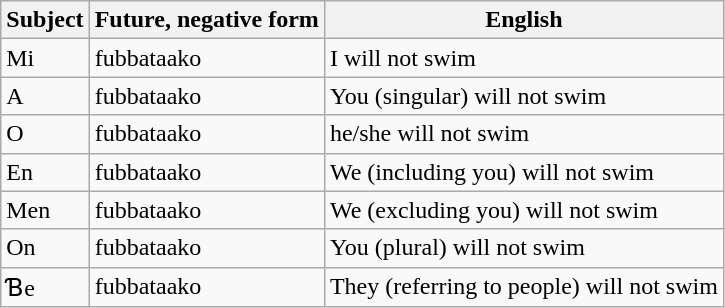<table class="wikitable">
<tr>
<th>Subject</th>
<th>Future, negative form</th>
<th>English</th>
</tr>
<tr>
<td>Mi</td>
<td>fubbataako</td>
<td>I will not swim</td>
</tr>
<tr>
<td>A</td>
<td>fubbataako</td>
<td>You (singular) will not swim</td>
</tr>
<tr>
<td>O</td>
<td>fubbataako</td>
<td>he/she will not swim</td>
</tr>
<tr>
<td>En</td>
<td>fubbataako</td>
<td>We (including you) will not swim</td>
</tr>
<tr>
<td>Men</td>
<td>fubbataako</td>
<td>We (excluding you) will not swim</td>
</tr>
<tr>
<td>On</td>
<td>fubbataako</td>
<td>You (plural) will not swim</td>
</tr>
<tr>
<td>Ɓe</td>
<td>fubbataako</td>
<td>They (referring to people) will not swim</td>
</tr>
</table>
